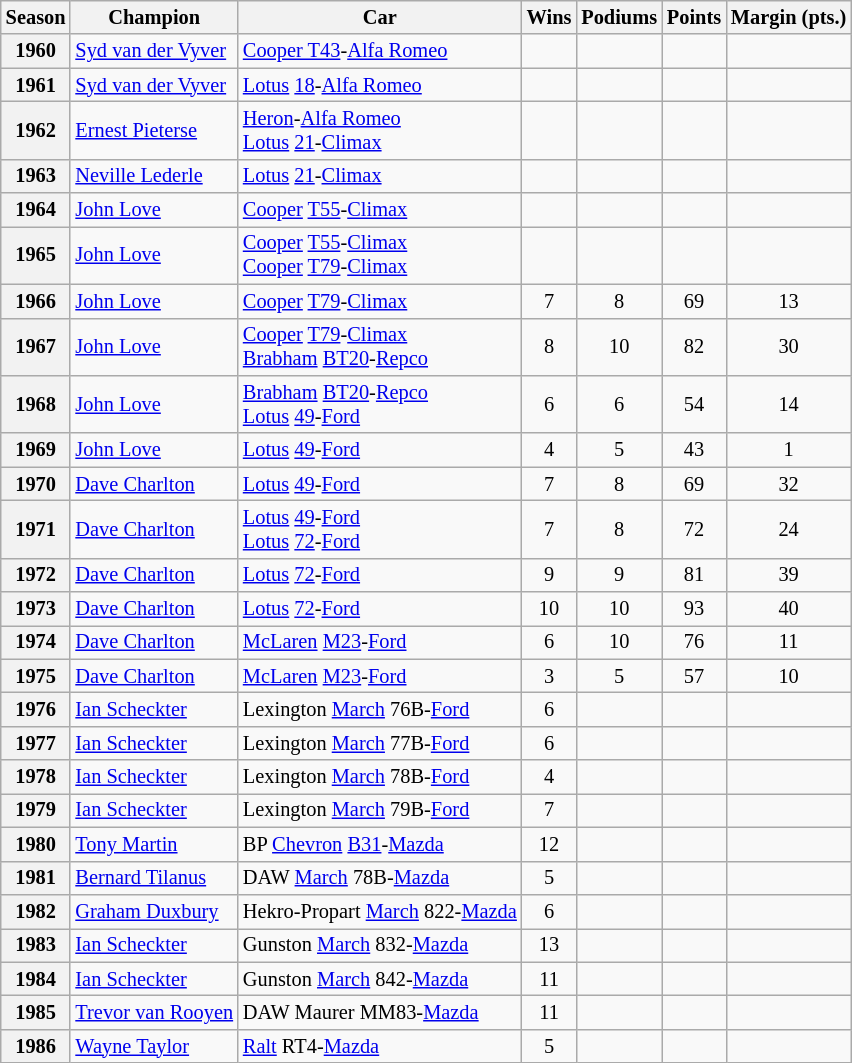<table class="wikitable" style="font-size:85%;">
<tr>
<th>Season</th>
<th>Champion</th>
<th>Car</th>
<th>Wins</th>
<th>Podiums</th>
<th>Points</th>
<th>Margin (pts.)</th>
</tr>
<tr align="center">
<th>1960</th>
<td align="left"> <a href='#'>Syd van der Vyver</a></td>
<td align="left"><a href='#'>Cooper T43</a>-<a href='#'>Alfa Romeo</a></td>
<td></td>
<td></td>
<td></td>
<td></td>
</tr>
<tr align="center">
<th>1961</th>
<td align="left"> <a href='#'>Syd van der Vyver</a></td>
<td align="left"><a href='#'>Lotus</a> <a href='#'>18</a>-<a href='#'>Alfa Romeo</a></td>
<td></td>
<td></td>
<td></td>
<td></td>
</tr>
<tr align="center">
<th>1962</th>
<td align="left"> <a href='#'>Ernest Pieterse</a></td>
<td align="left"><a href='#'>Heron</a>-<a href='#'>Alfa Romeo</a><br><a href='#'>Lotus</a> <a href='#'>21</a>-<a href='#'>Climax</a></td>
<td></td>
<td></td>
<td></td>
<td></td>
</tr>
<tr align="center">
<th>1963</th>
<td align="left"> <a href='#'>Neville Lederle</a></td>
<td align="left"><a href='#'>Lotus</a> <a href='#'>21</a>-<a href='#'>Climax</a></td>
<td></td>
<td></td>
<td></td>
<td></td>
</tr>
<tr align="center">
<th>1964</th>
<td align="left"> <a href='#'>John Love</a></td>
<td align="left"><a href='#'>Cooper</a> <a href='#'>T55</a>-<a href='#'>Climax</a></td>
<td></td>
<td></td>
<td></td>
<td></td>
</tr>
<tr align="center">
<th>1965</th>
<td align="left"> <a href='#'>John Love</a></td>
<td align="left"><a href='#'>Cooper</a> <a href='#'>T55</a>-<a href='#'>Climax</a><br><a href='#'>Cooper</a> <a href='#'>T79</a>-<a href='#'>Climax</a></td>
<td></td>
<td></td>
<td></td>
<td></td>
</tr>
<tr align="center">
<th>1966</th>
<td align="left"> <a href='#'>John Love</a></td>
<td align="left"><a href='#'>Cooper</a> <a href='#'>T79</a>-<a href='#'>Climax</a></td>
<td>7</td>
<td>8</td>
<td>69</td>
<td>13</td>
</tr>
<tr align="center">
<th>1967</th>
<td align="left"> <a href='#'>John Love</a></td>
<td align="left"><a href='#'>Cooper</a> <a href='#'>T79</a>-<a href='#'>Climax</a><br><a href='#'>Brabham</a> <a href='#'>BT20</a>-<a href='#'>Repco</a></td>
<td>8</td>
<td>10</td>
<td>82</td>
<td>30</td>
</tr>
<tr align="center">
<th>1968</th>
<td align="left"> <a href='#'>John Love</a></td>
<td align="left"><a href='#'>Brabham</a> <a href='#'>BT20</a>-<a href='#'>Repco</a><br><a href='#'>Lotus</a> <a href='#'>49</a>-<a href='#'>Ford</a></td>
<td>6</td>
<td>6</td>
<td>54</td>
<td>14</td>
</tr>
<tr align="center">
<th>1969</th>
<td align="left"> <a href='#'>John Love</a></td>
<td align="left"><a href='#'>Lotus</a> <a href='#'>49</a>-<a href='#'>Ford</a></td>
<td>4</td>
<td>5</td>
<td>43</td>
<td>1</td>
</tr>
<tr align="center">
<th>1970</th>
<td align="left"> <a href='#'>Dave Charlton</a></td>
<td align="left"><a href='#'>Lotus</a> <a href='#'>49</a>-<a href='#'>Ford</a></td>
<td>7</td>
<td>8</td>
<td>69</td>
<td>32</td>
</tr>
<tr align="center">
<th>1971</th>
<td align="left"> <a href='#'>Dave Charlton</a></td>
<td align="left"><a href='#'>Lotus</a> <a href='#'>49</a>-<a href='#'>Ford</a><br><a href='#'>Lotus</a> <a href='#'>72</a>-<a href='#'>Ford</a></td>
<td>7</td>
<td>8</td>
<td>72</td>
<td>24</td>
</tr>
<tr align="center">
<th>1972</th>
<td align="left"> <a href='#'>Dave Charlton</a></td>
<td align="left"><a href='#'>Lotus</a> <a href='#'>72</a>-<a href='#'>Ford</a></td>
<td>9</td>
<td>9</td>
<td>81</td>
<td>39</td>
</tr>
<tr align="center">
<th>1973</th>
<td align="left"> <a href='#'>Dave Charlton</a></td>
<td align="left"><a href='#'>Lotus</a> <a href='#'>72</a>-<a href='#'>Ford</a></td>
<td>10</td>
<td>10</td>
<td>93</td>
<td>40</td>
</tr>
<tr align="center">
<th>1974</th>
<td align="left"> <a href='#'>Dave Charlton</a></td>
<td align="left"><a href='#'>McLaren</a> <a href='#'>M23</a>-<a href='#'>Ford</a></td>
<td>6</td>
<td>10</td>
<td>76</td>
<td>11</td>
</tr>
<tr align="center">
<th>1975</th>
<td align="left"> <a href='#'>Dave Charlton</a></td>
<td align="left"><a href='#'>McLaren</a> <a href='#'>M23</a>-<a href='#'>Ford</a></td>
<td>3</td>
<td>5</td>
<td>57</td>
<td>10</td>
</tr>
<tr align="center">
<th>1976</th>
<td align="left"> <a href='#'>Ian Scheckter</a></td>
<td align="left">Lexington <a href='#'>March</a> 76B-<a href='#'>Ford</a></td>
<td>6</td>
<td></td>
<td></td>
<td></td>
</tr>
<tr align="center">
<th>1977</th>
<td align="left"> <a href='#'>Ian Scheckter</a></td>
<td align="left">Lexington <a href='#'>March</a> 77B-<a href='#'>Ford</a></td>
<td>6</td>
<td></td>
<td></td>
<td></td>
</tr>
<tr align="center">
<th>1978</th>
<td align="left"> <a href='#'>Ian Scheckter</a></td>
<td align="left">Lexington <a href='#'>March</a> 78B-<a href='#'>Ford</a></td>
<td>4</td>
<td></td>
<td></td>
<td></td>
</tr>
<tr align="center">
<th>1979</th>
<td align="left"> <a href='#'>Ian Scheckter</a></td>
<td align="left">Lexington <a href='#'>March</a> 79B-<a href='#'>Ford</a></td>
<td>7</td>
<td></td>
<td></td>
<td></td>
</tr>
<tr align="center">
<th>1980</th>
<td align="left"> <a href='#'>Tony Martin</a></td>
<td align="left">BP <a href='#'>Chevron</a> <a href='#'>B31</a>-<a href='#'>Mazda</a></td>
<td>12</td>
<td></td>
<td></td>
<td></td>
</tr>
<tr align="center">
<th>1981</th>
<td align="left"> <a href='#'>Bernard Tilanus</a></td>
<td align="left">DAW <a href='#'>March</a> 78B-<a href='#'>Mazda</a></td>
<td>5</td>
<td></td>
<td></td>
<td></td>
</tr>
<tr align="center">
<th>1982</th>
<td align="left"> <a href='#'>Graham Duxbury</a></td>
<td align="left">Hekro-Propart <a href='#'>March</a> 822-<a href='#'>Mazda</a></td>
<td>6</td>
<td></td>
<td></td>
<td></td>
</tr>
<tr align="center">
<th>1983</th>
<td align="left"> <a href='#'>Ian Scheckter</a></td>
<td align="left">Gunston <a href='#'>March</a> 832-<a href='#'>Mazda</a></td>
<td>13</td>
<td></td>
<td></td>
<td></td>
</tr>
<tr align="center">
<th>1984</th>
<td align="left"> <a href='#'>Ian Scheckter</a></td>
<td align="left">Gunston <a href='#'>March</a> 842-<a href='#'>Mazda</a></td>
<td>11</td>
<td></td>
<td></td>
<td></td>
</tr>
<tr align="center">
<th>1985</th>
<td align="left"> <a href='#'>Trevor van Rooyen</a></td>
<td align="left">DAW Maurer MM83-<a href='#'>Mazda</a></td>
<td>11</td>
<td></td>
<td></td>
<td></td>
</tr>
<tr align="center">
<th>1986</th>
<td align="left"> <a href='#'>Wayne Taylor</a></td>
<td align="left"><a href='#'>Ralt</a> RT4-<a href='#'>Mazda</a></td>
<td>5</td>
<td></td>
<td></td>
<td></td>
</tr>
</table>
